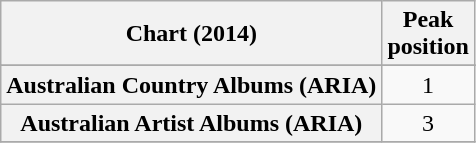<table class="wikitable sortable plainrowheaders" style="text-align:center">
<tr>
<th scope="col">Chart (2014)</th>
<th scope="col">Peak<br> position</th>
</tr>
<tr>
</tr>
<tr>
<th scope="row">Australian Country Albums (ARIA)</th>
<td>1</td>
</tr>
<tr>
<th scope="row">Australian Artist Albums (ARIA)</th>
<td>3</td>
</tr>
<tr>
</tr>
</table>
